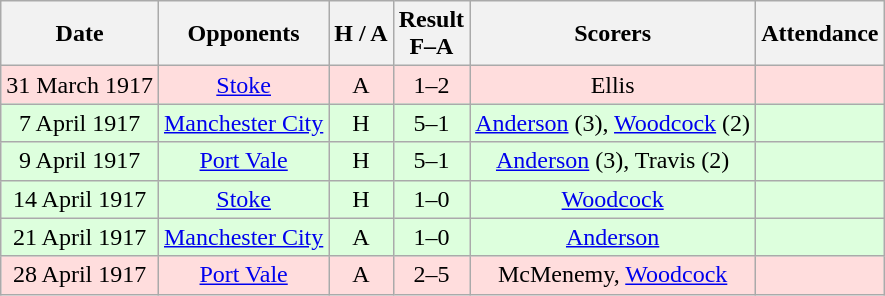<table class="wikitable" style="text-align:center">
<tr>
<th>Date</th>
<th>Opponents</th>
<th>H / A</th>
<th>Result<br>F–A</th>
<th>Scorers</th>
<th>Attendance</th>
</tr>
<tr bgcolor="#ffdddd">
<td>31 March 1917</td>
<td><a href='#'>Stoke</a></td>
<td>A</td>
<td>1–2</td>
<td>Ellis</td>
<td></td>
</tr>
<tr bgcolor="#ddffdd">
<td>7 April 1917</td>
<td><a href='#'>Manchester City</a></td>
<td>H</td>
<td>5–1</td>
<td><a href='#'>Anderson</a> (3), <a href='#'>Woodcock</a> (2)</td>
<td></td>
</tr>
<tr bgcolor="#ddffdd">
<td>9 April 1917</td>
<td><a href='#'>Port Vale</a></td>
<td>H</td>
<td>5–1</td>
<td><a href='#'>Anderson</a> (3), Travis (2)</td>
<td></td>
</tr>
<tr bgcolor="#ddffdd">
<td>14 April 1917</td>
<td><a href='#'>Stoke</a></td>
<td>H</td>
<td>1–0</td>
<td><a href='#'>Woodcock</a></td>
<td></td>
</tr>
<tr bgcolor="#ddffdd">
<td>21 April 1917</td>
<td><a href='#'>Manchester City</a></td>
<td>A</td>
<td>1–0</td>
<td><a href='#'>Anderson</a></td>
<td></td>
</tr>
<tr bgcolor="#ffdddd">
<td>28 April 1917</td>
<td><a href='#'>Port Vale</a></td>
<td>A</td>
<td>2–5</td>
<td>McMenemy, <a href='#'>Woodcock</a></td>
<td></td>
</tr>
</table>
